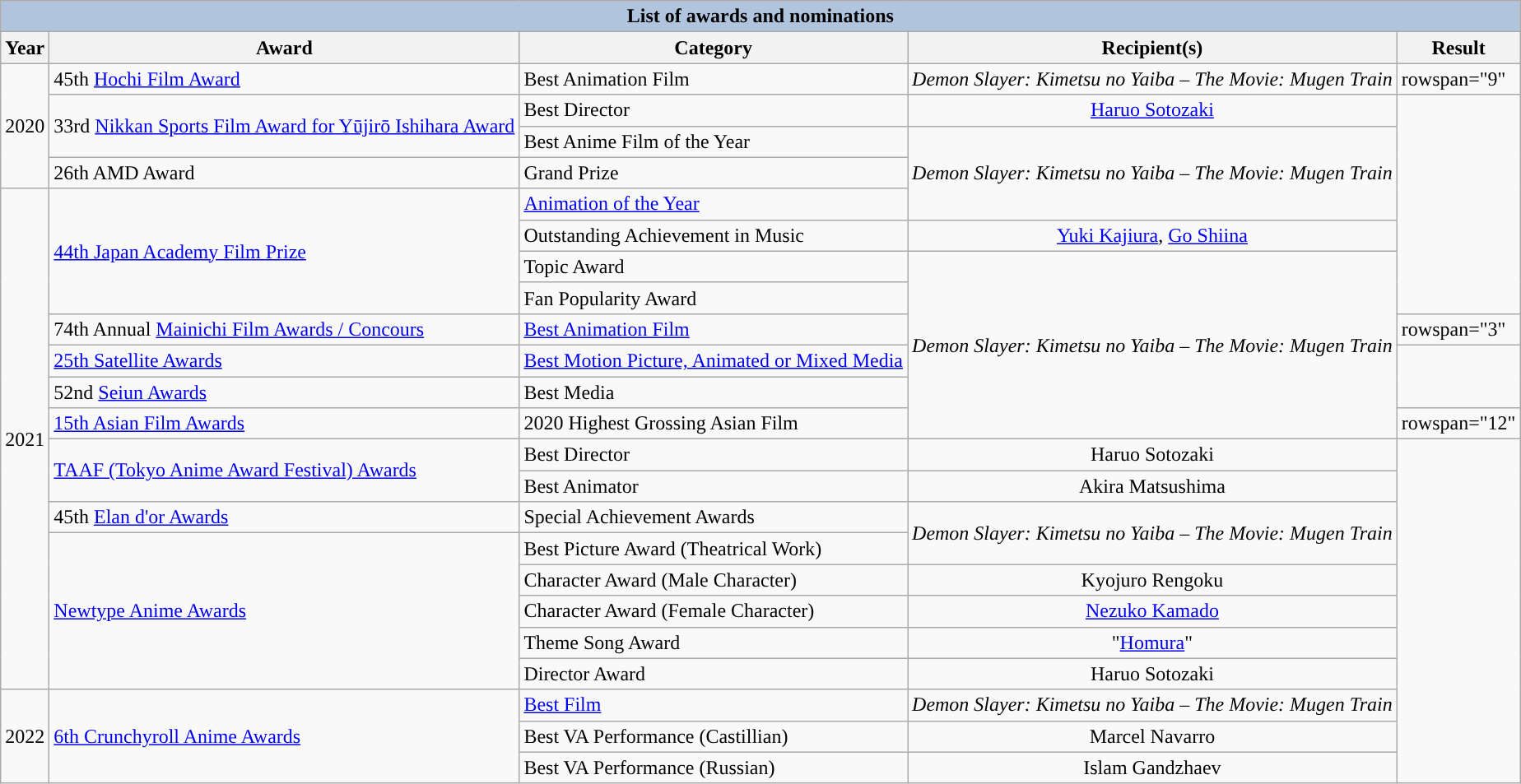<table class="wikitable sortable">
<tr style="background:#ccc; text-align:center;">
<th colspan="5" style="background: LightSteelBlue;">List of awards and nominations</th>
</tr>
<tr style="background:#ccc; text-align:center;">
<th>Year</th>
<th>Award</th>
<th>Category</th>
<th>Recipient(s)</th>
<th>Result</th>
</tr>
<tr>
<td rowspan="5">2020</td>
<td>45th <a href='#'>Hochi Film Award</a></td>
<td rowspan="2">Best Animation Film</td>
<td rowspan="2" style="text-align:center"><em>Demon Slayer: Kimetsu no Yaiba – The Movie: Mugen Train</em></td>
<td>rowspan="9" </td>
</tr>
<tr>
<td rowspan="3">33rd <a href='#'>Nikkan Sports Film Award for Yūjirō Ishihara Award</a></td>
</tr>
<tr>
<td>Best Director</td>
<td style="text-align:center"><a href='#'>Haruo Sotozaki</a></td>
</tr>
<tr>
<td>Best Anime Film of the Year</td>
<td rowspan="3" style="text-align:center"><em>Demon Slayer: Kimetsu no Yaiba – The Movie: Mugen Train</em></td>
</tr>
<tr>
<td>26th AMD Award</td>
<td>Grand Prize</td>
</tr>
<tr>
<td rowspan="16">2021</td>
<td rowspan="4"><a href='#'>44th Japan Academy Film Prize</a></td>
<td><a href='#'>Animation of the Year</a></td>
</tr>
<tr>
<td>Outstanding Achievement in Music</td>
<td style="text-align:center"><a href='#'>Yuki Kajiura</a>, <a href='#'>Go Shiina</a></td>
</tr>
<tr>
<td>Topic Award</td>
<td rowspan="6" style="text-align:center"><em>Demon Slayer: Kimetsu no Yaiba – The Movie: Mugen Train</em></td>
</tr>
<tr>
<td>Fan Popularity Award</td>
</tr>
<tr>
<td>74th Annual <a href='#'>Mainichi Film Awards / Concours</a></td>
<td><a href='#'>Best Animation Film</a></td>
<td>rowspan="3" </td>
</tr>
<tr>
<td><a href='#'>25th Satellite Awards</a></td>
<td><a href='#'>Best Motion Picture, Animated or Mixed Media</a></td>
</tr>
<tr>
<td>52nd <a href='#'>Seiun Awards</a></td>
<td>Best Media</td>
</tr>
<tr>
<td><a href='#'>15th Asian Film Awards</a></td>
<td>2020 Highest Grossing Asian Film</td>
<td>rowspan="12" </td>
</tr>
<tr>
<td rowspan="2"><a href='#'>TAAF (Tokyo Anime Award Festival) Awards</a></td>
<td>Best Director</td>
<td style="text-align:center">Haruo Sotozaki</td>
</tr>
<tr>
<td>Best Animator</td>
<td style="text-align:center">Akira Matsushima</td>
</tr>
<tr>
<td>45th <a href='#'>Elan d'or Awards</a></td>
<td>Special Achievement Awards</td>
<td rowspan="2" style="text-align:center"><em>Demon Slayer: Kimetsu no Yaiba – The Movie: Mugen Train</em></td>
</tr>
<tr>
<td rowspan="5"><a href='#'>Newtype Anime Awards</a></td>
<td>Best Picture Award (Theatrical Work)</td>
</tr>
<tr>
<td>Character Award (Male Character)</td>
<td style="text-align:center">Kyojuro Rengoku</td>
</tr>
<tr>
<td>Character Award (Female Character)</td>
<td style="text-align:center"><a href='#'>Nezuko Kamado</a></td>
</tr>
<tr>
<td>Theme Song Award</td>
<td style="text-align:center">"<a href='#'>Homura</a>"</td>
</tr>
<tr>
<td>Director Award</td>
<td style="text-align:center">Haruo Sotozaki</td>
</tr>
<tr>
<td rowspan="3">2022</td>
<td rowspan="3"><a href='#'>6th Crunchyroll Anime Awards</a></td>
<td><a href='#'>Best Film</a></td>
<td style="text-align:center"><em>Demon Slayer: Kimetsu no Yaiba – The Movie: Mugen Train</em></td>
</tr>
<tr>
<td>Best VA Performance (Castillian)</td>
<td style="text-align:center">Marcel Navarro </td>
</tr>
<tr>
<td>Best VA Performance (Russian)</td>
<td style="text-align:center">Islam Gandzhaev </td>
</tr>
</table>
